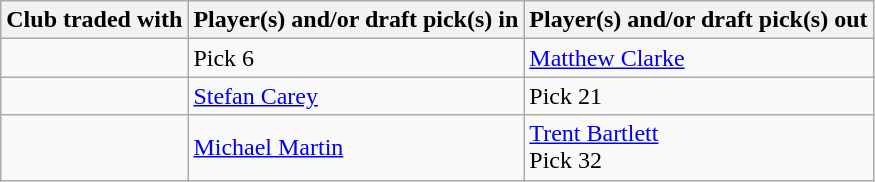<table class="wikitable plainrowheaders">
<tr>
<th scope="col"><strong>Club traded with</strong></th>
<th scope="col"><strong>Player(s) and/or draft pick(s) in</strong></th>
<th scope="col"><strong>Player(s) and/or draft pick(s) out</strong></th>
</tr>
<tr>
<td></td>
<td>Pick 6</td>
<td><a href='#'>Matthew Clarke</a></td>
</tr>
<tr>
<td></td>
<td><a href='#'>Stefan Carey</a></td>
<td>Pick 21</td>
</tr>
<tr>
<td></td>
<td><a href='#'>Michael Martin</a></td>
<td><a href='#'>Trent Bartlett</a><br>Pick 32</td>
</tr>
</table>
